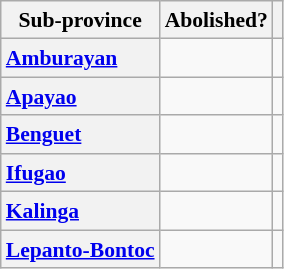<table class="wikitable collapsible" style="font-size:90%;line-height:1.30em;">
<tr>
<th scope="col">Sub-province</th>
<th scope="col">Abolished?</th>
<th scope="col"></th>
</tr>
<tr>
<th scope="row" style="text-align:left;"><a href='#'>Amburayan</a></th>
<td></td>
<td></td>
</tr>
<tr>
<th scope="row" style="text-align:left;"><a href='#'>Apayao</a></th>
<td></td>
<td></td>
</tr>
<tr>
<th scope="row" style="text-align:left;"><a href='#'>Benguet</a></th>
<td></td>
<td></td>
</tr>
<tr>
<th scope="row" style="text-align:left;"><a href='#'>Ifugao</a></th>
<td></td>
<td></td>
</tr>
<tr>
<th scope="row" style="text-align:left;"><a href='#'>Kalinga</a></th>
<td></td>
<td></td>
</tr>
<tr>
<th scope="row" style="text-align:left;"><a href='#'>Lepanto-Bontoc</a></th>
<td></td>
<td></td>
</tr>
</table>
